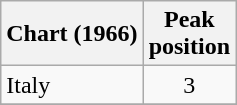<table class="wikitable sortable">
<tr>
<th align="left">Chart (1966)</th>
<th align="left">Peak<br>position</th>
</tr>
<tr>
<td align="left">Italy</td>
<td align="center">3</td>
</tr>
<tr>
</tr>
</table>
